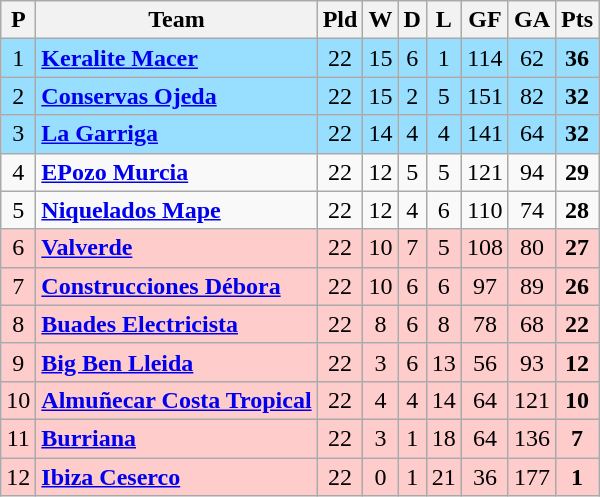<table class="wikitable sortable" style="text-align: center;">
<tr>
<th align="center">P</th>
<th align="center">Team</th>
<th align="center">Pld</th>
<th align="center">W</th>
<th align="center">D</th>
<th align="center">L</th>
<th align="center">GF</th>
<th align="center">GA</th>
<th align="center">Pts</th>
</tr>
<tr ! style="background:#97DEFF;">
<td>1</td>
<td align="left"><strong><a href='#'>Keralite Macer</a></strong></td>
<td>22</td>
<td>15</td>
<td>6</td>
<td>1</td>
<td>114</td>
<td>62</td>
<td><strong>36</strong></td>
</tr>
<tr ! style="background:#97DEFF;">
<td>2</td>
<td align="left"><strong><a href='#'>Conservas Ojeda</a> 	     </strong></td>
<td>22</td>
<td>15</td>
<td>2</td>
<td>5</td>
<td>151</td>
<td>82</td>
<td><strong>32</strong></td>
</tr>
<tr ! style="background:#97DEFF;">
<td>3</td>
<td align="left"><strong><a href='#'>La Garriga</a> 	     </strong></td>
<td>22</td>
<td>14</td>
<td>4</td>
<td>4</td>
<td>141</td>
<td>64</td>
<td><strong>32</strong></td>
</tr>
<tr>
<td>4</td>
<td align="left"><strong><a href='#'>EPozo Murcia</a> 	     </strong></td>
<td>22</td>
<td>12</td>
<td>5</td>
<td>5</td>
<td>121</td>
<td>94</td>
<td><strong>29</strong></td>
</tr>
<tr>
<td>5</td>
<td align="left"><strong><a href='#'>Niquelados Mape</a> 	     </strong></td>
<td>22</td>
<td>12</td>
<td>4</td>
<td>6</td>
<td>110</td>
<td>74</td>
<td><strong>28</strong></td>
</tr>
<tr ! style="background:#FFCCCC;">
<td>6</td>
<td align="left"><strong><a href='#'>Valverde</a> 	             </strong></td>
<td>22</td>
<td>10</td>
<td>7</td>
<td>5</td>
<td>108</td>
<td>80</td>
<td><strong>27</strong></td>
</tr>
<tr ! style="background:#FFCCCC;">
<td>7</td>
<td align="left"><strong><a href='#'>Construcciones Débora</a> 	     </strong></td>
<td>22</td>
<td>10</td>
<td>6</td>
<td>6</td>
<td>97</td>
<td>89</td>
<td><strong>26</strong></td>
</tr>
<tr ! style="background:#FFCCCC;">
<td>8</td>
<td align="left"><strong><a href='#'>Buades Electricista</a>	     </strong></td>
<td>22</td>
<td>8</td>
<td>6</td>
<td>8</td>
<td>78</td>
<td>68</td>
<td><strong>22</strong></td>
</tr>
<tr ! style="background:#FFCCCC;">
<td>9</td>
<td align="left"><strong><a href='#'>Big Ben Lleida</a>   </strong></td>
<td>22</td>
<td>3</td>
<td>6</td>
<td>13</td>
<td>56</td>
<td>93</td>
<td><strong>12</strong></td>
</tr>
<tr ! style="background:#FFCCCC;">
<td>10</td>
<td align="left"><strong><a href='#'>Almuñecar Costa Tropical</a></strong></td>
<td>22</td>
<td>4</td>
<td>4</td>
<td>14</td>
<td>64</td>
<td>121</td>
<td><strong>10</strong></td>
</tr>
<tr ! style="background:#FFCCCC;">
<td>11</td>
<td align="left"><strong><a href='#'>Burriana</a> 	             </strong></td>
<td>22</td>
<td>3</td>
<td>1</td>
<td>18</td>
<td>64</td>
<td>136</td>
<td><strong>7</strong></td>
</tr>
<tr ! style="background:#FFCCCC;">
<td>12</td>
<td align="left"><strong><a href='#'>Ibiza Ceserco</a> 	     </strong></td>
<td>22</td>
<td>0</td>
<td>1</td>
<td>21</td>
<td>36</td>
<td>177</td>
<td><strong>1</strong></td>
</tr>
</table>
